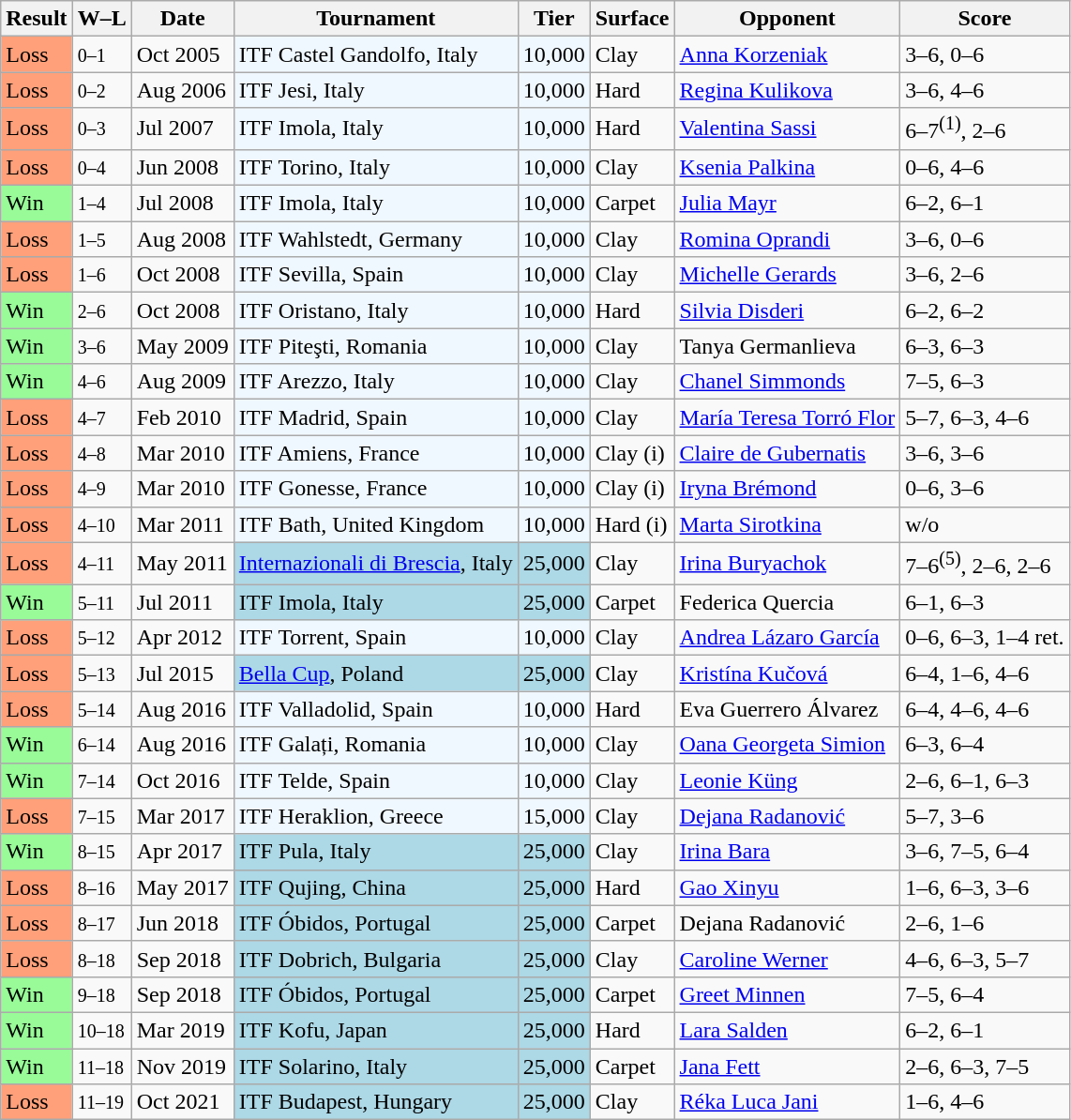<table class="sortable wikitable">
<tr>
<th>Result</th>
<th class="unsortable">W–L</th>
<th>Date</th>
<th>Tournament</th>
<th>Tier</th>
<th>Surface</th>
<th>Opponent</th>
<th class="unsortable">Score</th>
</tr>
<tr>
<td style="background:#ffa07a;">Loss</td>
<td><small>0–1</small></td>
<td>Oct 2005</td>
<td style="background:#f0f8ff;">ITF Castel Gandolfo, Italy</td>
<td style="background:#f0f8ff;">10,000</td>
<td>Clay</td>
<td> <a href='#'>Anna Korzeniak</a></td>
<td>3–6, 0–6</td>
</tr>
<tr>
<td style="background:#ffa07a;">Loss</td>
<td><small>0–2</small></td>
<td>Aug 2006</td>
<td style="background:#f0f8ff;">ITF Jesi, Italy</td>
<td style="background:#f0f8ff;">10,000</td>
<td>Hard</td>
<td> <a href='#'>Regina Kulikova</a></td>
<td>3–6, 4–6</td>
</tr>
<tr>
<td style="background:#ffa07a;">Loss</td>
<td><small>0–3</small></td>
<td>Jul 2007</td>
<td style="background:#f0f8ff;">ITF Imola, Italy</td>
<td style="background:#f0f8ff;">10,000</td>
<td>Hard</td>
<td> <a href='#'>Valentina Sassi</a></td>
<td>6–7<sup>(1)</sup>, 2–6</td>
</tr>
<tr>
<td style="background:#ffa07a;">Loss</td>
<td><small>0–4</small></td>
<td>Jun 2008</td>
<td style="background:#f0f8ff;">ITF Torino, Italy</td>
<td style="background:#f0f8ff;">10,000</td>
<td>Clay</td>
<td> <a href='#'>Ksenia Palkina</a></td>
<td>0–6, 4–6</td>
</tr>
<tr>
<td style="background:#98fb98;">Win</td>
<td><small>1–4</small></td>
<td>Jul 2008</td>
<td style="background:#f0f8ff;">ITF Imola, Italy</td>
<td style="background:#f0f8ff;">10,000</td>
<td>Carpet</td>
<td> <a href='#'>Julia Mayr</a></td>
<td>6–2, 6–1</td>
</tr>
<tr>
<td style="background:#ffa07a;">Loss</td>
<td><small>1–5</small></td>
<td>Aug 2008</td>
<td style="background:#f0f8ff;">ITF Wahlstedt, Germany</td>
<td style="background:#f0f8ff;">10,000</td>
<td>Clay</td>
<td> <a href='#'>Romina Oprandi</a></td>
<td>3–6, 0–6</td>
</tr>
<tr>
<td style="background:#ffa07a;">Loss</td>
<td><small>1–6</small></td>
<td>Oct 2008</td>
<td style="background:#f0f8ff;">ITF Sevilla, Spain</td>
<td style="background:#f0f8ff;">10,000</td>
<td>Clay</td>
<td> <a href='#'>Michelle Gerards</a></td>
<td>3–6, 2–6</td>
</tr>
<tr>
<td style="background:#98fb98;">Win</td>
<td><small>2–6</small></td>
<td>Oct 2008</td>
<td style="background:#f0f8ff;">ITF Oristano, Italy</td>
<td style="background:#f0f8ff;">10,000</td>
<td>Hard</td>
<td> <a href='#'>Silvia Disderi</a></td>
<td>6–2, 6–2</td>
</tr>
<tr>
<td style="background:#98fb98;">Win</td>
<td><small>3–6</small></td>
<td>May 2009</td>
<td style="background:#f0f8ff;">ITF Piteşti, Romania</td>
<td style="background:#f0f8ff;">10,000</td>
<td>Clay</td>
<td> Tanya Germanlieva</td>
<td>6–3, 6–3</td>
</tr>
<tr>
<td style="background:#98fb98;">Win</td>
<td><small>4–6</small></td>
<td>Aug 2009</td>
<td style="background:#f0f8ff;">ITF Arezzo, Italy</td>
<td style="background:#f0f8ff;">10,000</td>
<td>Clay</td>
<td> <a href='#'>Chanel Simmonds</a></td>
<td>7–5, 6–3</td>
</tr>
<tr>
<td style="background:#ffa07a;">Loss</td>
<td><small>4–7</small></td>
<td>Feb 2010</td>
<td style="background:#f0f8ff;">ITF Madrid, Spain</td>
<td style="background:#f0f8ff;">10,000</td>
<td>Clay</td>
<td> <a href='#'>María Teresa Torró Flor</a></td>
<td>5–7, 6–3, 4–6</td>
</tr>
<tr>
<td style="background:#ffa07a;">Loss</td>
<td><small>4–8</small></td>
<td>Mar 2010</td>
<td style="background:#f0f8ff;">ITF Amiens, France</td>
<td style="background:#f0f8ff;">10,000</td>
<td>Clay (i)</td>
<td> <a href='#'>Claire de Gubernatis</a></td>
<td>3–6, 3–6</td>
</tr>
<tr>
<td style="background:#ffa07a;">Loss</td>
<td><small>4–9</small></td>
<td>Mar 2010</td>
<td style="background:#f0f8ff;">ITF Gonesse, France</td>
<td style="background:#f0f8ff;">10,000</td>
<td>Clay (i)</td>
<td> <a href='#'>Iryna Brémond</a></td>
<td>0–6, 3–6</td>
</tr>
<tr>
<td style="background:#ffa07a;">Loss</td>
<td><small>4–10</small></td>
<td>Mar 2011</td>
<td style="background:#f0f8ff;">ITF Bath, United Kingdom</td>
<td style="background:#f0f8ff;">10,000</td>
<td>Hard (i)</td>
<td> <a href='#'>Marta Sirotkina</a></td>
<td>w/o</td>
</tr>
<tr>
<td style="background:#ffa07a;">Loss</td>
<td><small>4–11</small></td>
<td>May 2011</td>
<td style="background:lightblue;"><a href='#'>Internazionali di Brescia</a>, Italy</td>
<td style="background:lightblue;">25,000</td>
<td>Clay</td>
<td> <a href='#'>Irina Buryachok</a></td>
<td>7–6<sup>(5)</sup>, 2–6, 2–6</td>
</tr>
<tr>
<td style="background:#98fb98;">Win</td>
<td><small>5–11</small></td>
<td>Jul 2011</td>
<td style="background:lightblue;">ITF Imola, Italy</td>
<td style="background:lightblue;">25,000</td>
<td>Carpet</td>
<td> Federica Quercia</td>
<td>6–1, 6–3</td>
</tr>
<tr>
<td style="background:#ffa07a;">Loss</td>
<td><small>5–12</small></td>
<td>Apr 2012</td>
<td style="background:#f0f8ff;">ITF Torrent, Spain</td>
<td style="background:#f0f8ff;">10,000</td>
<td>Clay</td>
<td> <a href='#'>Andrea Lázaro García</a></td>
<td>0–6, 6–3, 1–4 ret.</td>
</tr>
<tr>
<td style="background:#ffa07a;">Loss</td>
<td><small>5–13</small></td>
<td>Jul 2015</td>
<td style="background:lightblue;"><a href='#'>Bella Cup</a>, Poland</td>
<td style="background:lightblue;">25,000</td>
<td>Clay</td>
<td> <a href='#'>Kristína Kučová</a></td>
<td>6–4, 1–6, 4–6</td>
</tr>
<tr>
<td style="background:#ffa07a;">Loss</td>
<td><small>5–14</small></td>
<td>Aug 2016</td>
<td style="background:#f0f8ff;">ITF Valladolid, Spain</td>
<td style="background:#f0f8ff;">10,000</td>
<td>Hard</td>
<td> Eva Guerrero Álvarez</td>
<td>6–4, 4–6, 4–6</td>
</tr>
<tr>
<td style="background:#98fb98;">Win</td>
<td><small>6–14</small></td>
<td>Aug 2016</td>
<td style="background:#f0f8ff;">ITF Galați, Romania</td>
<td style="background:#f0f8ff;">10,000</td>
<td>Clay</td>
<td> <a href='#'>Oana Georgeta Simion</a></td>
<td>6–3, 6–4</td>
</tr>
<tr>
<td style="background:#98fb98;">Win</td>
<td><small>7–14</small></td>
<td>Oct 2016</td>
<td style="background:#f0f8ff;">ITF Telde, Spain</td>
<td style="background:#f0f8ff;">10,000</td>
<td>Clay</td>
<td> <a href='#'>Leonie Küng</a></td>
<td>2–6, 6–1, 6–3</td>
</tr>
<tr>
<td style="background:#ffa07a;">Loss</td>
<td><small>7–15</small></td>
<td>Mar 2017</td>
<td style="background:#f0f8ff;">ITF Heraklion, Greece</td>
<td style="background:#f0f8ff;">15,000</td>
<td>Clay</td>
<td> <a href='#'>Dejana Radanović</a></td>
<td>5–7, 3–6</td>
</tr>
<tr>
<td style="background:#98fb98;">Win</td>
<td><small>8–15</small></td>
<td>Apr 2017</td>
<td style="background:lightblue;">ITF Pula, Italy</td>
<td style="background:lightblue;">25,000</td>
<td>Clay</td>
<td> <a href='#'>Irina Bara</a></td>
<td>3–6, 7–5, 6–4</td>
</tr>
<tr>
<td style="background:#ffa07a;">Loss</td>
<td><small>8–16</small></td>
<td>May 2017</td>
<td style="background:lightblue;">ITF Qujing, China</td>
<td style="background:lightblue;">25,000</td>
<td>Hard</td>
<td> <a href='#'>Gao Xinyu</a></td>
<td>1–6, 6–3, 3–6</td>
</tr>
<tr>
<td style="background:#ffa07a;">Loss</td>
<td><small>8–17</small></td>
<td>Jun 2018</td>
<td style="background:lightblue;">ITF Óbidos, Portugal</td>
<td style="background:lightblue;">25,000</td>
<td>Carpet</td>
<td> Dejana Radanović</td>
<td>2–6, 1–6</td>
</tr>
<tr>
<td style="background:#ffa07a;">Loss</td>
<td><small>8–18</small></td>
<td>Sep 2018</td>
<td style="background:lightblue;">ITF Dobrich, Bulgaria</td>
<td style="background:lightblue;">25,000</td>
<td>Clay</td>
<td> <a href='#'>Caroline Werner</a></td>
<td>4–6, 6–3, 5–7</td>
</tr>
<tr>
<td style="background:#98fb98;">Win</td>
<td><small>9–18</small></td>
<td>Sep 2018</td>
<td style="background:lightblue;">ITF Óbidos, Portugal</td>
<td style="background:lightblue;">25,000</td>
<td>Carpet</td>
<td> <a href='#'>Greet Minnen</a></td>
<td>7–5, 6–4</td>
</tr>
<tr>
<td style="background:#98fb98;">Win</td>
<td><small>10–18</small></td>
<td>Mar 2019</td>
<td style="background:lightblue;">ITF Kofu, Japan</td>
<td style="background:lightblue;">25,000</td>
<td>Hard</td>
<td> <a href='#'>Lara Salden</a></td>
<td>6–2, 6–1</td>
</tr>
<tr>
<td style="background:#98fb98;">Win</td>
<td><small>11–18</small></td>
<td>Nov 2019</td>
<td style="background:lightblue;">ITF Solarino, Italy</td>
<td style="background:lightblue;">25,000</td>
<td>Carpet</td>
<td> <a href='#'>Jana Fett</a></td>
<td>2–6, 6–3, 7–5</td>
</tr>
<tr>
<td style="background:#ffa07a;">Loss</td>
<td><small>11–19</small></td>
<td>Oct 2021</td>
<td style="background:lightblue;">ITF Budapest, Hungary</td>
<td style="background:lightblue;">25,000</td>
<td>Clay</td>
<td> <a href='#'>Réka Luca Jani</a></td>
<td>1–6, 4–6</td>
</tr>
</table>
